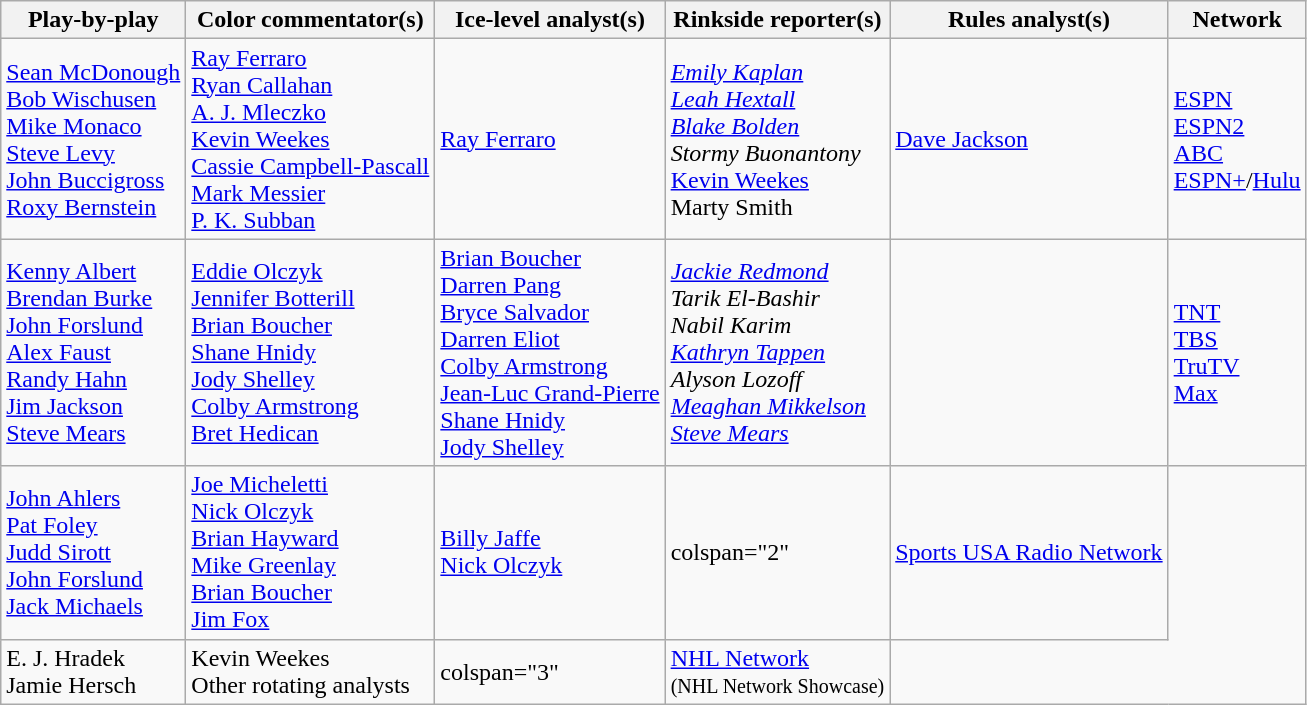<table class="wikitable">
<tr>
<th>Play-by-play</th>
<th>Color commentator(s)</th>
<th>Ice-level analyst(s)</th>
<th>Rinkside reporter(s)</th>
<th>Rules analyst(s)</th>
<th>Network</th>
</tr>
<tr>
<td><a href='#'>Sean McDonough</a><br><a href='#'>Bob Wischusen</a><br><a href='#'>Mike Monaco</a><br><a href='#'>Steve Levy</a><br><a href='#'>John Buccigross</a><br><a href='#'>Roxy Bernstein</a></td>
<td><a href='#'>Ray Ferraro</a><br><a href='#'>Ryan Callahan</a><br><a href='#'>A. J. Mleczko</a><br><a href='#'>Kevin Weekes</a><br><a href='#'>Cassie Campbell-Pascall</a><br><a href='#'>Mark Messier</a><br><a href='#'>P. K. Subban</a></td>
<td><a href='#'>Ray Ferraro</a></td>
<td><em><a href='#'>Emily Kaplan</a></em><br><em><a href='#'>Leah Hextall</a></em><br><em><a href='#'>Blake Bolden</a></em><br><em>Stormy Buonantony</em><br><a href='#'>Kevin Weekes</a><br>Marty Smith</td>
<td><a href='#'>Dave Jackson</a></td>
<td><a href='#'>ESPN</a><br><a href='#'>ESPN2</a><br><a href='#'>ABC</a><br><a href='#'>ESPN+</a>/<a href='#'>Hulu</a></td>
</tr>
<tr>
<td><a href='#'>Kenny Albert</a><br><a href='#'>Brendan Burke</a><br><a href='#'>John Forslund</a><br><a href='#'>Alex Faust</a><br><a href='#'>Randy Hahn</a><br><a href='#'>Jim Jackson</a><br><a href='#'>Steve Mears</a></td>
<td><a href='#'>Eddie Olczyk</a><br><a href='#'>Jennifer Botterill</a><br><a href='#'>Brian Boucher</a><br><a href='#'>Shane Hnidy</a><br><a href='#'>Jody Shelley</a><br><a href='#'>Colby Armstrong</a><br><a href='#'>Bret Hedican</a></td>
<td><a href='#'>Brian Boucher</a><br><a href='#'>Darren Pang</a><br><a href='#'>Bryce Salvador</a><br><a href='#'>Darren Eliot</a><br><a href='#'>Colby Armstrong</a><br><a href='#'>Jean-Luc Grand-Pierre</a><br><a href='#'>Shane Hnidy</a><br><a href='#'>Jody Shelley</a></td>
<td><em><a href='#'>Jackie Redmond</a></em><br><em>Tarik El-Bashir</em><br><em>Nabil Karim</em><br><em><a href='#'>Kathryn Tappen</a></em><br><em>Alyson Lozoff</em><br><em><a href='#'>Meaghan Mikkelson</a></em><br><em><a href='#'>Steve Mears</a></em></td>
<td></td>
<td><a href='#'>TNT</a><br><a href='#'>TBS</a><br><a href='#'>TruTV</a><br><a href='#'>Max</a></td>
</tr>
<tr>
<td><a href='#'>John Ahlers</a><br><a href='#'>Pat Foley</a><br><a href='#'>Judd Sirott</a><br><a href='#'>John Forslund</a><br><a href='#'>Jack Michaels</a></td>
<td><a href='#'>Joe Micheletti</a><br><a href='#'>Nick Olczyk</a><br><a href='#'>Brian Hayward</a><br><a href='#'>Mike Greenlay</a><br><a href='#'>Brian Boucher</a><br><a href='#'>Jim Fox</a></td>
<td><a href='#'>Billy Jaffe</a><br><a href='#'>Nick Olczyk</a></td>
<td>colspan="2" </td>
<td><a href='#'>Sports USA Radio Network</a></td>
</tr>
<tr>
<td>E. J. Hradek<br>Jamie Hersch</td>
<td>Kevin Weekes<br>Other rotating analysts</td>
<td>colspan="3" </td>
<td><a href='#'>NHL Network</a> <br><small>(NHL Network Showcase)</small></td>
</tr>
</table>
